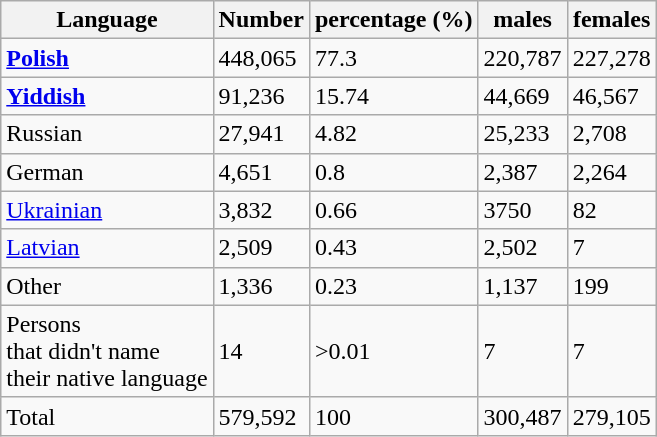<table align="center" class="wikitable plainlinks TablePager">
<tr>
<th>Language</th>
<th>Number</th>
<th>percentage (%)</th>
<th>males</th>
<th>females</th>
</tr>
<tr ---->
<td><strong><a href='#'>Polish</a></strong></td>
<td>448,065</td>
<td>77.3</td>
<td>220,787</td>
<td>227,278</td>
</tr>
<tr ---->
<td><strong><a href='#'>Yiddish</a></strong></td>
<td>91,236</td>
<td>15.74</td>
<td>44,669</td>
<td>46,567</td>
</tr>
<tr ---->
<td>Russian</td>
<td>27,941</td>
<td>4.82</td>
<td>25,233</td>
<td>2,708</td>
</tr>
<tr ---->
<td>German</td>
<td>4,651</td>
<td>0.8</td>
<td>2,387</td>
<td>2,264</td>
</tr>
<tr ---->
<td><a href='#'>Ukrainian</a></td>
<td>3,832</td>
<td>0.66</td>
<td>3750</td>
<td>82</td>
</tr>
<tr ---->
<td><a href='#'>Latvian</a></td>
<td>2,509</td>
<td>0.43</td>
<td>2,502</td>
<td>7</td>
</tr>
<tr ---->
<td>Other</td>
<td>1,336</td>
<td>0.23</td>
<td>1,137</td>
<td>199</td>
</tr>
<tr ---->
<td>Persons <br>that didn't name<br> their native language</td>
<td>14</td>
<td>>0.01</td>
<td>7</td>
<td>7</td>
</tr>
<tr ---->
<td>Total</td>
<td>579,592</td>
<td>100</td>
<td>300,487</td>
<td>279,105</td>
</tr>
</table>
